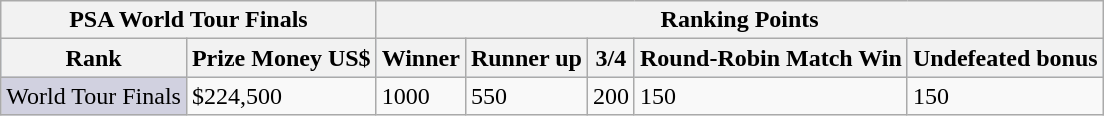<table class="wikitable">
<tr>
<th colspan=2>PSA World Tour Finals</th>
<th colspan=6>Ranking Points</th>
</tr>
<tr bgcolor="#d1e4fd">
<th>Rank</th>
<th>Prize Money US$</th>
<th>Winner</th>
<th>Runner up</th>
<th>3/4</th>
<th>Round-Robin Match Win</th>
<th>Undefeated bonus</th>
</tr>
<tr>
<td style="background:#d1d1e0;">World Tour Finals</td>
<td>$224,500</td>
<td>1000</td>
<td>550</td>
<td>200</td>
<td>150</td>
<td>150</td>
</tr>
</table>
